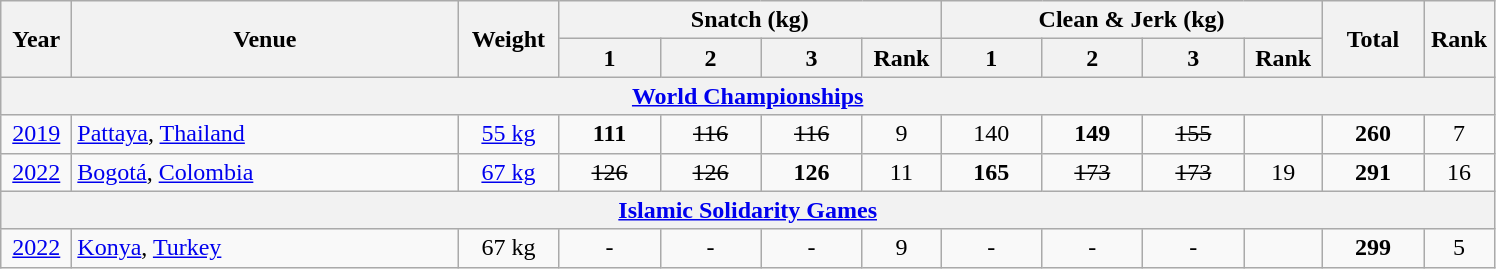<table class="wikitable" style="text-align:center;">
<tr>
<th rowspan=2 width=40>Year</th>
<th rowspan=2 width=250>Venue</th>
<th rowspan=2 width=60>Weight</th>
<th colspan=4>Snatch (kg)</th>
<th colspan=4>Clean & Jerk (kg)</th>
<th rowspan=2 width=60>Total</th>
<th rowspan=2 width=40>Rank</th>
</tr>
<tr>
<th width=60>1</th>
<th width=60>2</th>
<th width=60>3</th>
<th width=45>Rank</th>
<th width=60>1</th>
<th width=60>2</th>
<th width=60>3</th>
<th width=45>Rank</th>
</tr>
<tr>
<th colspan=13><a href='#'>World Championships</a></th>
</tr>
<tr>
<td><a href='#'>2019</a></td>
<td align=left> <a href='#'>Pattaya</a>, <a href='#'>Thailand</a></td>
<td><a href='#'>55 kg</a></td>
<td><strong>111</strong></td>
<td><s>116</s></td>
<td><s>116</s></td>
<td>9</td>
<td>140</td>
<td><strong>149</strong></td>
<td><s>155</s></td>
<td></td>
<td><strong>260</strong></td>
<td>7</td>
</tr>
<tr>
<td><a href='#'>2022</a></td>
<td align=left> <a href='#'>Bogotá</a>, <a href='#'>Colombia</a></td>
<td><a href='#'>67 kg</a></td>
<td><s>126</s></td>
<td><s>126</s></td>
<td><strong>126</strong></td>
<td>11</td>
<td><strong>165</strong></td>
<td><s>173</s></td>
<td><s>173</s></td>
<td>19</td>
<td><strong>291</strong></td>
<td>16</td>
</tr>
<tr>
<th colspan=13><a href='#'>Islamic Solidarity Games</a></th>
</tr>
<tr>
<td><a href='#'>2022</a></td>
<td align=left> <a href='#'>Konya</a>, <a href='#'>Turkey</a></td>
<td>67 kg</td>
<td>-</td>
<td>-</td>
<td>-</td>
<td>9</td>
<td>-</td>
<td>-</td>
<td>-</td>
<td></td>
<td><strong>299</strong></td>
<td>5</td>
</tr>
</table>
